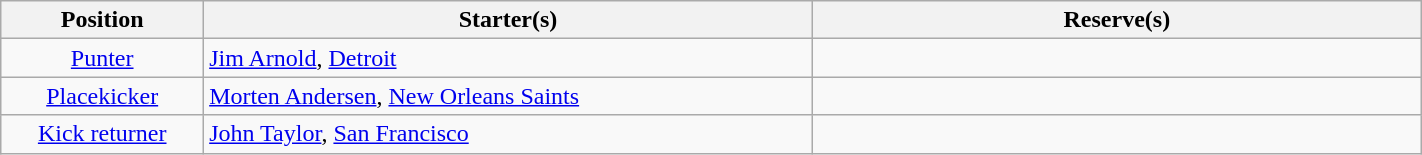<table class="wikitable" width=75%>
<tr>
<th width=10%>Position</th>
<th width=30%>Starter(s)</th>
<th width=30%>Reserve(s)</th>
</tr>
<tr>
<td align=center><a href='#'>Punter</a></td>
<td> <a href='#'>Jim Arnold</a>, <a href='#'>Detroit</a></td>
<td></td>
</tr>
<tr>
<td align=center><a href='#'>Placekicker</a></td>
<td> <a href='#'>Morten Andersen</a>, <a href='#'>New Orleans Saints</a></td>
<td></td>
</tr>
<tr>
<td align=center><a href='#'>Kick returner</a></td>
<td> <a href='#'>John Taylor</a>, <a href='#'>San Francisco</a></td>
<td></td>
</tr>
</table>
